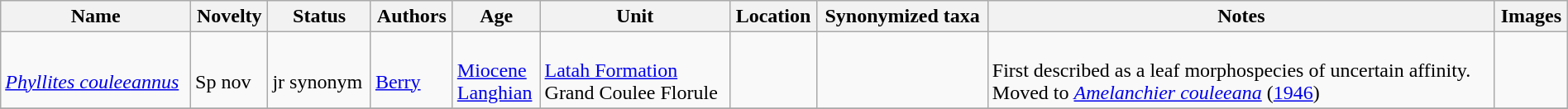<table class="wikitable sortable" align="center" width="100%">
<tr>
<th>Name</th>
<th>Novelty</th>
<th>Status</th>
<th>Authors</th>
<th>Age</th>
<th>Unit</th>
<th>Location</th>
<th>Synonymized taxa</th>
<th>Notes</th>
<th>Images</th>
</tr>
<tr>
<td><br><em><a href='#'>Phyllites couleeannus</a></em></td>
<td><br>Sp nov</td>
<td><br>jr synonym</td>
<td><br><a href='#'>Berry</a></td>
<td><br><a href='#'>Miocene</a><br><a href='#'>Langhian</a></td>
<td><br><a href='#'>Latah Formation</a><br>Grand Coulee Florule</td>
<td><br><br></td>
<td></td>
<td><br>First described as a leaf morphospecies of uncertain affinity.<br>Moved to <em><a href='#'>Amelanchier couleeana</a></em> (<a href='#'>1946</a>)</td>
<td><br></td>
</tr>
<tr>
</tr>
</table>
